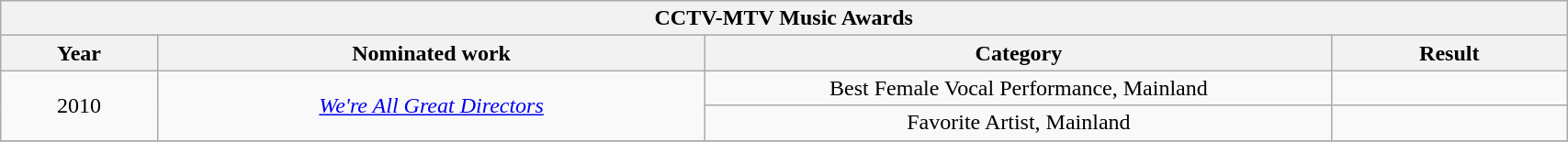<table width="90%" class="wikitable">
<tr>
<th colspan="4" align="center">CCTV-MTV Music Awards</th>
</tr>
<tr>
<th width="10%">Year</th>
<th width="35%">Nominated work</th>
<th width="40%">Category</th>
<th width="15%">Result</th>
</tr>
<tr>
<td align="center" rowspan=2>2010</td>
<td align="center" rowspan=2><em><a href='#'>We're All Great Directors</a></em></td>
<td align="center">Best Female Vocal Performance, Mainland</td>
<td></td>
</tr>
<tr>
<td align="center">Favorite Artist, Mainland</td>
<td></td>
</tr>
<tr>
</tr>
</table>
